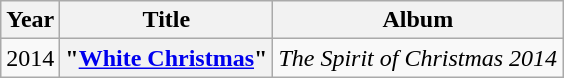<table class="wikitable plainrowheaders" style="text-align:center;">
<tr>
<th scope="col">Year</th>
<th scope="col">Title</th>
<th scope="col">Album</th>
</tr>
<tr>
<td>2014</td>
<th scope="row">"<a href='#'>White Christmas</a>"</th>
<td><em>The Spirit of Christmas 2014</em></td>
</tr>
</table>
